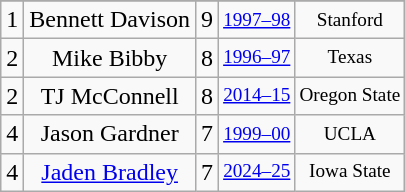<table class="wikitable" style="text-align: center;">
<tr>
</tr>
<tr>
<td>1</td>
<td>Bennett Davison</td>
<td>9</td>
<td style="font-size:80%;"><a href='#'>1997–98</a></td>
<td style="font-size:80%;">Stanford</td>
</tr>
<tr>
<td>2</td>
<td>Mike Bibby</td>
<td>8</td>
<td style="font-size:80%;"><a href='#'>1996–97</a></td>
<td style="font-size:80%;">Texas</td>
</tr>
<tr>
<td>2</td>
<td>TJ McConnell</td>
<td>8</td>
<td style="font-size:80%;"><a href='#'>2014–15</a></td>
<td style="font-size:80%;">Oregon State</td>
</tr>
<tr>
<td>4</td>
<td>Jason Gardner</td>
<td>7</td>
<td style="font-size:80%;"><a href='#'>1999–00</a></td>
<td style="font-size:80%;">UCLA</td>
</tr>
<tr>
<td>4</td>
<td><a href='#'>Jaden Bradley</a></td>
<td>7</td>
<td style="font-size:80%;"><a href='#'>2024–25</a></td>
<td style="font-size:80%;">Iowa State</td>
</tr>
</table>
